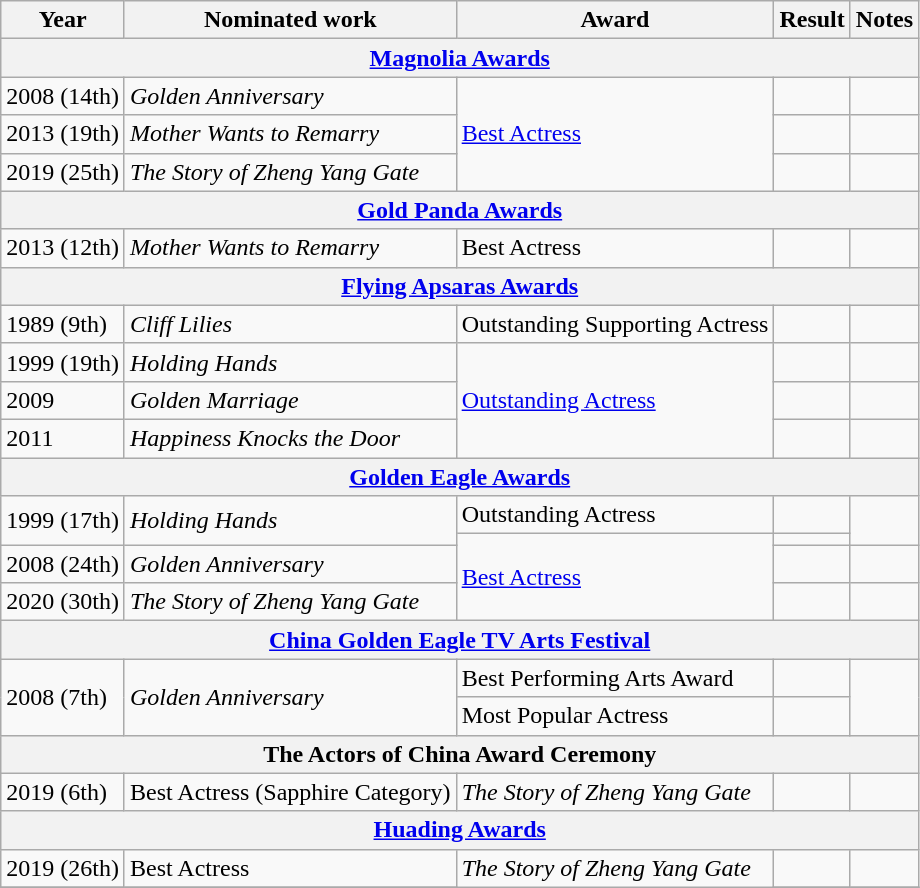<table class="wikitable">
<tr>
<th>Year</th>
<th>Nominated work</th>
<th>Award</th>
<th>Result</th>
<th>Notes</th>
</tr>
<tr>
<th colspan="5"><a href='#'>Magnolia Awards</a></th>
</tr>
<tr>
<td>2008 (14th)</td>
<td><em>Golden Anniversary</em></td>
<td rowspan=3><a href='#'>Best Actress</a></td>
<td></td>
<td></td>
</tr>
<tr>
<td>2013 (19th)</td>
<td><em>Mother Wants to Remarry</em></td>
<td></td>
<td></td>
</tr>
<tr>
<td>2019 (25th)</td>
<td><em>The Story of Zheng Yang Gate</em></td>
<td></td>
<td></td>
</tr>
<tr>
<th colspan="5"><a href='#'>Gold Panda Awards</a></th>
</tr>
<tr>
<td>2013 (12th)</td>
<td><em>Mother Wants to Remarry</em></td>
<td>Best Actress</td>
<td></td>
<td></td>
</tr>
<tr>
<th colspan="5"><a href='#'>Flying Apsaras Awards</a></th>
</tr>
<tr>
<td>1989 (9th)</td>
<td><em>Cliff Lilies</em></td>
<td>Outstanding Supporting Actress</td>
<td></td>
<td></td>
</tr>
<tr>
<td>1999 (19th)</td>
<td><em>Holding Hands</em></td>
<td rowspan=3><a href='#'>Outstanding Actress</a></td>
<td></td>
<td></td>
</tr>
<tr>
<td>2009</td>
<td><em>Golden Marriage</em></td>
<td></td>
<td></td>
</tr>
<tr>
<td>2011</td>
<td><em>Happiness Knocks the Door</em></td>
<td></td>
<td></td>
</tr>
<tr>
<th colspan="5"><a href='#'>Golden Eagle Awards</a></th>
</tr>
<tr>
<td rowspan=2>1999 (17th)</td>
<td rowspan=2><em>Holding Hands</em></td>
<td>Outstanding Actress</td>
<td></td>
<td rowspan=2></td>
</tr>
<tr>
<td rowspan=3><a href='#'>Best Actress</a></td>
<td></td>
</tr>
<tr>
<td>2008 (24th)</td>
<td><em>Golden Anniversary</em></td>
<td></td>
<td></td>
</tr>
<tr>
<td>2020 (30th)</td>
<td><em>The Story of Zheng Yang Gate</em></td>
<td></td>
<td></td>
</tr>
<tr>
<th colspan="5"><a href='#'>China Golden Eagle TV Arts Festival</a></th>
</tr>
<tr>
<td rowspan=2>2008 (7th)</td>
<td rowspan=2><em>Golden Anniversary</em></td>
<td>Best Performing Arts Award</td>
<td></td>
<td rowspan=2></td>
</tr>
<tr>
<td>Most Popular Actress</td>
<td></td>
</tr>
<tr>
<th colspan="5">The Actors of China Award Ceremony</th>
</tr>
<tr>
<td>2019 (6th)</td>
<td>Best Actress (Sapphire Category)</td>
<td><em>The Story of Zheng Yang Gate</em></td>
<td></td>
<td></td>
</tr>
<tr>
<th colspan="5"><a href='#'>Huading Awards</a></th>
</tr>
<tr>
<td>2019 (26th)</td>
<td>Best Actress</td>
<td rowspan=2><em>The Story of Zheng Yang Gate</em></td>
<td></td>
<td></td>
</tr>
<tr>
</tr>
</table>
